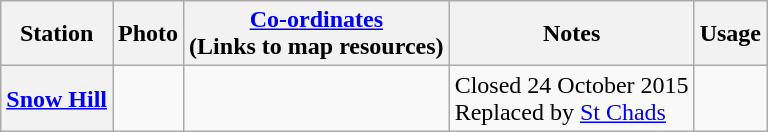<table class="wikitable sortable plainrowheaders" text-align: center;">
<tr>
<th scope=col>Station</th>
<th scope=col>Photo</th>
<th scope=col><a href='#'>Co-ordinates</a><br>(Links to map resources)</th>
<th scope=col>Notes</th>
<th scope=col>Usage</th>
</tr>
<tr>
<th scope=row><a href='#'>Snow Hill</a></th>
<td></td>
<td></td>
<td>Closed 24 October 2015<br>Replaced by <a href='#'>St Chads</a></td>
</tr>
</table>
